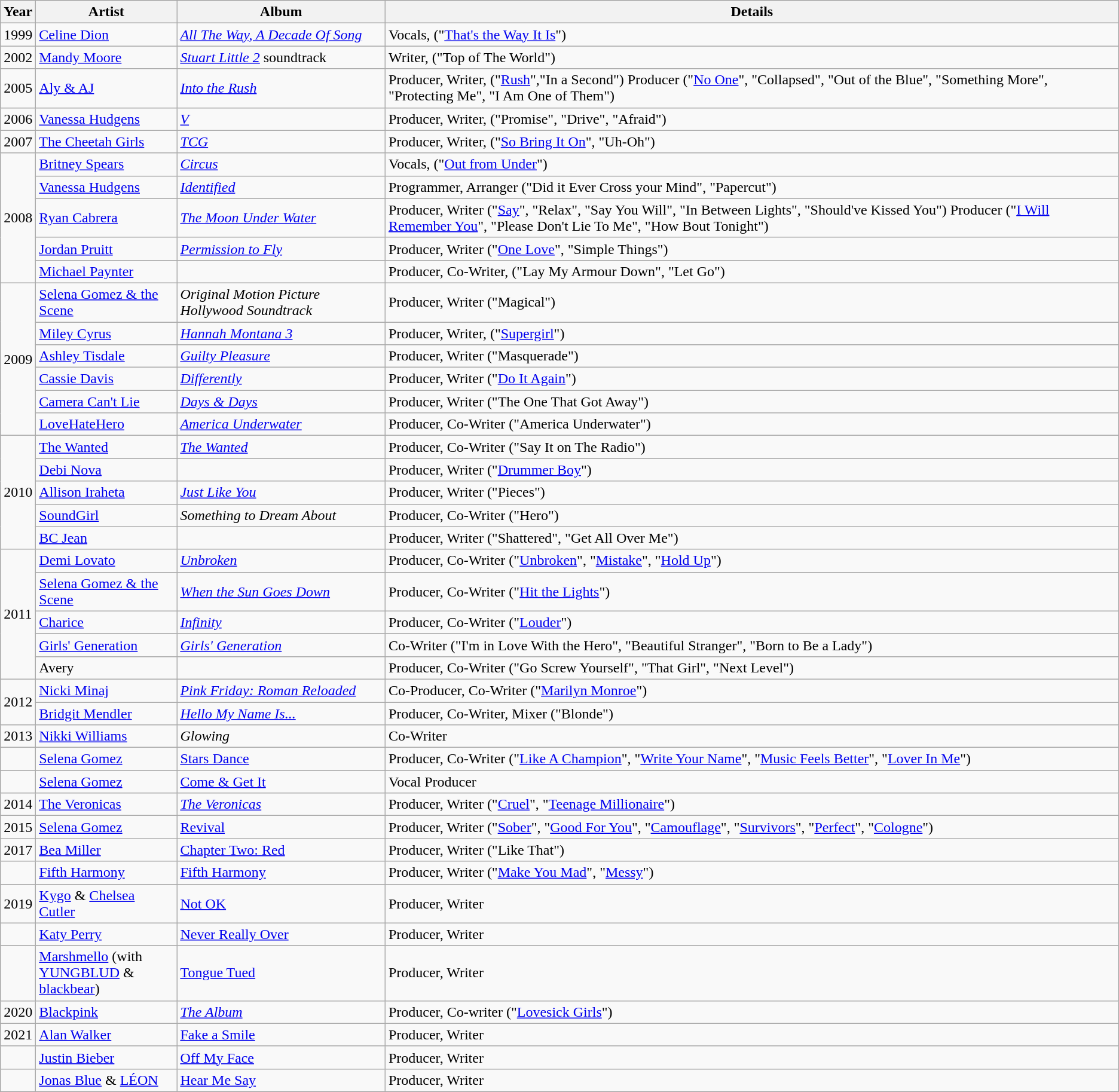<table class="wikitable">
<tr>
<th>Year</th>
<th style="width:150px;">Artist</th>
<th style="width:225px;">Album</th>
<th>Details</th>
</tr>
<tr>
<td>1999</td>
<td><a href='#'>Celine Dion</a></td>
<td><em><a href='#'>All The Way, A Decade Of Song</a></em></td>
<td>Vocals, ("<a href='#'>That's the Way It Is</a>")</td>
</tr>
<tr>
<td>2002</td>
<td><a href='#'>Mandy Moore</a></td>
<td><em><a href='#'>Stuart Little 2</a></em> soundtrack</td>
<td>Writer, ("Top of The World")</td>
</tr>
<tr>
<td>2005</td>
<td><a href='#'>Aly & AJ</a></td>
<td><em><a href='#'>Into the Rush</a></em></td>
<td>Producer, Writer, ("<a href='#'>Rush</a>","In a Second") Producer ("<a href='#'>No One</a>", "Collapsed", "Out of the Blue", "Something More", "Protecting Me", "I Am One of Them")</td>
</tr>
<tr>
<td>2006</td>
<td><a href='#'>Vanessa Hudgens</a></td>
<td><em><a href='#'>V</a></em></td>
<td>Producer, Writer, ("Promise", "Drive", "Afraid")</td>
</tr>
<tr>
<td>2007</td>
<td><a href='#'>The Cheetah Girls</a></td>
<td><em><a href='#'>TCG</a></em></td>
<td>Producer, Writer, ("<a href='#'>So Bring It On</a>", "Uh-Oh")</td>
</tr>
<tr>
<td rowspan=5>2008</td>
<td><a href='#'>Britney Spears</a></td>
<td><em><a href='#'>Circus</a></em></td>
<td>Vocals, ("<a href='#'>Out from Under</a>")</td>
</tr>
<tr>
<td><a href='#'>Vanessa Hudgens</a></td>
<td><em><a href='#'>Identified</a></em></td>
<td>Programmer, Arranger ("Did it Ever Cross your Mind", "Papercut")</td>
</tr>
<tr>
<td><a href='#'>Ryan Cabrera</a></td>
<td><em><a href='#'>The Moon Under Water</a></em></td>
<td>Producer, Writer ("<a href='#'>Say</a>", "Relax", "Say You Will", "In Between Lights", "Should've Kissed You") Producer ("<a href='#'>I Will Remember You</a>", "Please Don't Lie To Me", "How Bout Tonight")</td>
</tr>
<tr>
<td><a href='#'>Jordan Pruitt</a></td>
<td><em><a href='#'>Permission to Fly</a></em></td>
<td>Producer, Writer ("<a href='#'>One Love</a>", "Simple Things")</td>
</tr>
<tr>
<td><a href='#'>Michael Paynter</a></td>
<td></td>
<td>Producer, Co-Writer, ("Lay My Armour Down", "Let Go")</td>
</tr>
<tr>
<td rowspan=6>2009</td>
<td><a href='#'>Selena Gomez & the Scene</a></td>
<td><em>Original Motion Picture Hollywood Soundtrack</em></td>
<td>Producer, Writer ("Magical")</td>
</tr>
<tr>
<td><a href='#'>Miley Cyrus</a></td>
<td><em><a href='#'>Hannah Montana 3</a></em></td>
<td>Producer, Writer, ("<a href='#'>Supergirl</a>")</td>
</tr>
<tr>
<td><a href='#'>Ashley Tisdale</a></td>
<td><em><a href='#'>Guilty Pleasure</a></em></td>
<td>Producer, Writer ("Masquerade")</td>
</tr>
<tr>
<td><a href='#'>Cassie Davis</a></td>
<td><em><a href='#'>Differently</a></em></td>
<td>Producer, Writer ("<a href='#'>Do It Again</a>")</td>
</tr>
<tr>
<td><a href='#'>Camera Can't Lie</a></td>
<td><em><a href='#'>Days & Days</a></em></td>
<td>Producer, Writer ("The One That Got Away")</td>
</tr>
<tr>
<td><a href='#'>LoveHateHero</a></td>
<td><em><a href='#'>America Underwater</a></em></td>
<td>Producer, Co-Writer ("America Underwater")</td>
</tr>
<tr>
<td rowspan=5>2010</td>
<td><a href='#'>The Wanted</a></td>
<td><em><a href='#'>The Wanted</a></em></td>
<td>Producer, Co-Writer ("Say It on The Radio")</td>
</tr>
<tr>
<td><a href='#'>Debi Nova</a></td>
<td></td>
<td>Producer, Writer ("<a href='#'>Drummer Boy</a>")</td>
</tr>
<tr>
<td><a href='#'>Allison Iraheta</a></td>
<td><em><a href='#'>Just Like You</a></em></td>
<td>Producer, Writer ("Pieces")</td>
</tr>
<tr>
<td><a href='#'>SoundGirl</a></td>
<td><em>Something to Dream About</em></td>
<td>Producer, Co-Writer ("Hero")</td>
</tr>
<tr>
<td><a href='#'>BC Jean</a></td>
<td></td>
<td>Producer, Writer ("Shattered", "Get All Over Me")</td>
</tr>
<tr>
<td rowspan=5>2011</td>
<td><a href='#'>Demi Lovato</a></td>
<td><em><a href='#'>Unbroken</a></em></td>
<td>Producer, Co-Writer ("<a href='#'>Unbroken</a>", "<a href='#'>Mistake</a>", "<a href='#'>Hold Up</a>")</td>
</tr>
<tr>
<td><a href='#'>Selena Gomez & the Scene</a></td>
<td><em><a href='#'>When the Sun Goes Down</a></em></td>
<td>Producer, Co-Writer ("<a href='#'>Hit the Lights</a>")</td>
</tr>
<tr>
<td><a href='#'>Charice</a></td>
<td><em><a href='#'>Infinity</a></em></td>
<td>Producer, Co-Writer ("<a href='#'>Louder</a>")</td>
</tr>
<tr>
<td><a href='#'>Girls' Generation</a></td>
<td><em><a href='#'>Girls' Generation</a></em></td>
<td>Co-Writer ("I'm in Love With the Hero", "Beautiful Stranger", "Born to Be a Lady")</td>
</tr>
<tr>
<td>Avery</td>
<td></td>
<td>Producer, Co-Writer ("Go Screw Yourself", "That Girl", "Next Level")</td>
</tr>
<tr>
<td rowspan=2>2012</td>
<td><a href='#'>Nicki Minaj</a></td>
<td><em><a href='#'>Pink Friday: Roman Reloaded</a></em></td>
<td>Co-Producer, Co-Writer ("<a href='#'>Marilyn Monroe</a>")</td>
</tr>
<tr>
<td><a href='#'>Bridgit Mendler</a></td>
<td><em><a href='#'>Hello My Name Is...</a></em></td>
<td>Producer, Co-Writer, Mixer ("Blonde")</td>
</tr>
<tr>
<td>2013</td>
<td><a href='#'>Nikki Williams</a></td>
<td><em>Glowing</em></td>
<td>Co-Writer</td>
</tr>
<tr>
<td></td>
<td><a href='#'>Selena Gomez</a></td>
<td><a href='#'>Stars Dance</a></td>
<td>Producer, Co-Writer ("<a href='#'>Like A Champion</a>", "<a href='#'>Write Your Name</a>", "<a href='#'>Music Feels Better</a>", "<a href='#'>Lover In Me</a>")</td>
</tr>
<tr>
<td></td>
<td><a href='#'>Selena Gomez</a></td>
<td><a href='#'>Come & Get It</a></td>
<td>Vocal Producer</td>
</tr>
<tr>
<td>2014</td>
<td><a href='#'>The Veronicas</a></td>
<td><em><a href='#'>The Veronicas</a></em></td>
<td>Producer, Writer ("<a href='#'>Cruel</a>", "<a href='#'>Teenage Millionaire</a>")</td>
</tr>
<tr>
<td>2015</td>
<td><a href='#'>Selena Gomez</a></td>
<td><a href='#'>Revival</a></td>
<td>Producer, Writer ("<a href='#'>Sober</a>", "<a href='#'>Good For You</a>", "<a href='#'>Camouflage</a>", "<a href='#'>Survivors</a>", "<a href='#'>Perfect</a>", "<a href='#'>Cologne</a>")</td>
</tr>
<tr>
<td>2017</td>
<td><a href='#'>Bea Miller</a></td>
<td><a href='#'>Chapter Two: Red</a></td>
<td>Producer, Writer ("Like That")</td>
</tr>
<tr>
<td></td>
<td><a href='#'>Fifth Harmony</a></td>
<td><a href='#'>Fifth Harmony</a></td>
<td>Producer, Writer ("<a href='#'>Make You Mad</a>", "<a href='#'>Messy</a>")</td>
</tr>
<tr>
<td>2019</td>
<td><a href='#'>Kygo</a> & <a href='#'>Chelsea Cutler</a></td>
<td><a href='#'>Not OK</a></td>
<td>Producer, Writer</td>
</tr>
<tr>
<td></td>
<td><a href='#'>Katy Perry</a></td>
<td><a href='#'>Never Really Over</a></td>
<td>Producer, Writer</td>
</tr>
<tr>
<td></td>
<td><a href='#'>Marshmello</a> (with <a href='#'>YUNGBLUD</a> & <a href='#'>blackbear</a>)</td>
<td><a href='#'>Tongue Tued</a></td>
<td>Producer, Writer</td>
</tr>
<tr>
<td rowspan=1>2020</td>
<td><a href='#'>Blackpink</a></td>
<td><em><a href='#'>The Album</a></em></td>
<td>Producer, Co-writer ("<a href='#'>Lovesick Girls</a>")</td>
</tr>
<tr>
<td>2021</td>
<td><a href='#'>Alan Walker</a></td>
<td><a href='#'>Fake a Smile</a></td>
<td>Producer, Writer</td>
</tr>
<tr>
<td></td>
<td><a href='#'>Justin Bieber</a></td>
<td><a href='#'>Off My Face</a></td>
<td>Producer, Writer</td>
</tr>
<tr>
<td></td>
<td><a href='#'>Jonas Blue</a> & <a href='#'>LÉON</a></td>
<td><a href='#'>Hear Me Say</a></td>
<td>Producer, Writer</td>
</tr>
</table>
